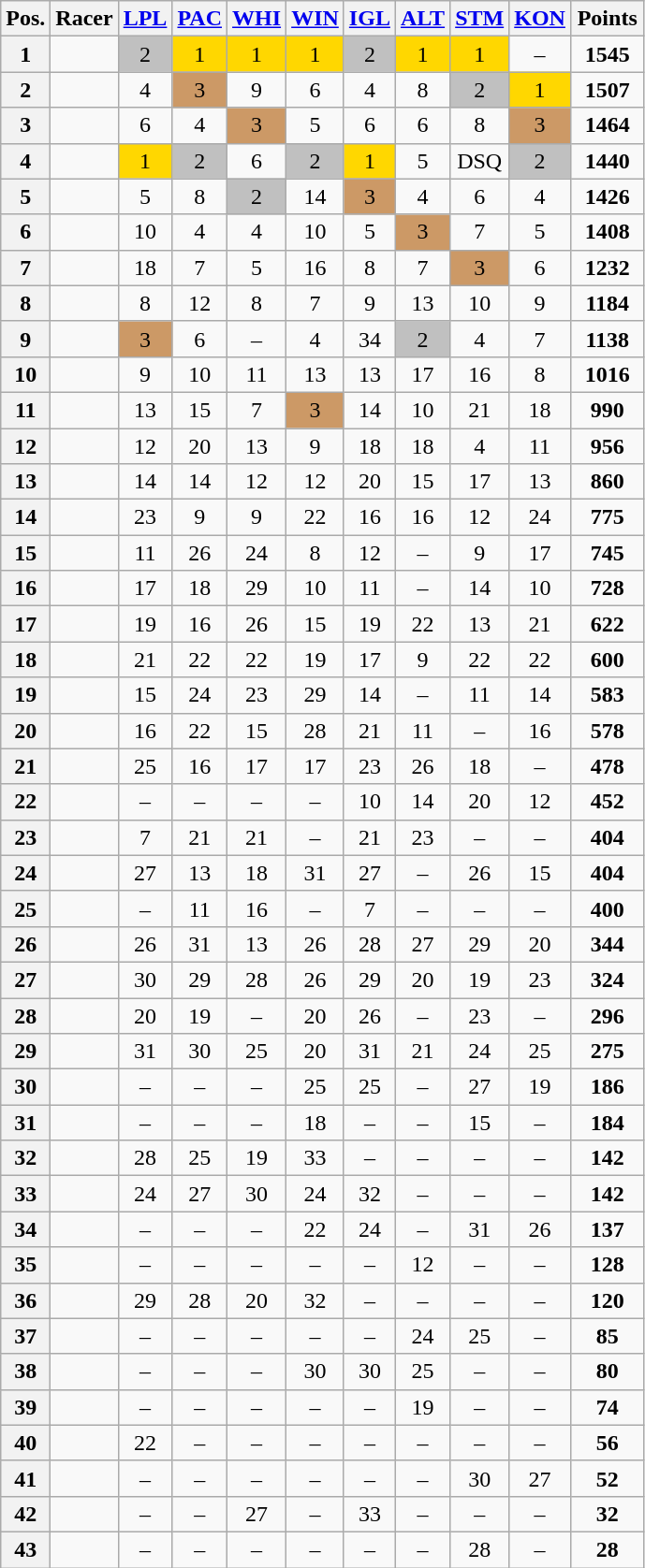<table class="wikitable sortable plainrowheaders" style="text-align:center">
<tr>
<th scope="col">Pos.</th>
<th scope="col">Racer</th>
<th scope="col"> <a href='#'>LPL</a></th>
<th scope="col"> <a href='#'>PAC</a></th>
<th scope="col"> <a href='#'>WHI</a></th>
<th scope="col"> <a href='#'>WIN</a></th>
<th scope="col"> <a href='#'>IGL</a></th>
<th scope="col"> <a href='#'>ALT</a></th>
<th scope="col"> <a href='#'>STM</a></th>
<th scope="col"> <a href='#'>KON</a></th>
<th style="width:45px;">Points</th>
</tr>
<tr>
<th style="text-align:center;">1</th>
<td align="left"></td>
<td style="background:silver;">2</td>
<td style="background:gold;">1</td>
<td style="background:gold;">1</td>
<td style="background:gold;">1</td>
<td style="background:silver;">2</td>
<td style="background:gold;">1</td>
<td style="background:gold;">1</td>
<td>–</td>
<td><strong>1545</strong></td>
</tr>
<tr>
<th style="text-align:center;">2</th>
<td align="left"></td>
<td>4</td>
<td style="background:#c96;">3</td>
<td>9</td>
<td>6</td>
<td>4</td>
<td>8</td>
<td style="background:silver;">2</td>
<td style="background:gold;">1</td>
<td><strong>1507</strong></td>
</tr>
<tr>
<th style="text-align:center;">3</th>
<td align="left"></td>
<td>6</td>
<td>4</td>
<td style="background:#c96;">3</td>
<td>5</td>
<td>6</td>
<td>6</td>
<td>8</td>
<td style="background:#c96;">3</td>
<td><strong>1464</strong></td>
</tr>
<tr>
<th style="text-align:center;">4</th>
<td align="left"></td>
<td style="background:gold;">1</td>
<td style="background:silver;">2</td>
<td>6</td>
<td style="background:silver;">2</td>
<td style="background:gold;">1</td>
<td>5</td>
<td>DSQ</td>
<td style="background:silver;">2</td>
<td><strong>1440</strong></td>
</tr>
<tr>
<th style="text-align:center;">5</th>
<td align="left"></td>
<td>5</td>
<td>8</td>
<td style="background:silver;">2</td>
<td>14</td>
<td style="background:#c96;">3</td>
<td>4</td>
<td>6</td>
<td>4</td>
<td><strong>1426</strong></td>
</tr>
<tr>
<th style="text-align:center;">6</th>
<td align="left"></td>
<td>10</td>
<td>4</td>
<td>4</td>
<td>10</td>
<td>5</td>
<td style="background:#c96;">3</td>
<td>7</td>
<td>5</td>
<td><strong>1408</strong></td>
</tr>
<tr>
<th style="text-align:center;">7</th>
<td align="left"></td>
<td>18</td>
<td>7</td>
<td>5</td>
<td>16</td>
<td>8</td>
<td>7</td>
<td style="background:#c96;">3</td>
<td>6</td>
<td><strong>1232</strong></td>
</tr>
<tr>
<th style="text-align:center;">8</th>
<td align="left"></td>
<td>8</td>
<td>12</td>
<td>8</td>
<td>7</td>
<td>9</td>
<td>13</td>
<td>10</td>
<td>9</td>
<td><strong>1184</strong></td>
</tr>
<tr>
<th style="text-align:center;">9</th>
<td align="left"></td>
<td style="background:#c96;">3</td>
<td>6</td>
<td>–</td>
<td>4</td>
<td>34</td>
<td style="background:silver;">2</td>
<td>4</td>
<td>7</td>
<td><strong>1138</strong></td>
</tr>
<tr>
<th style="text-align:center;">10</th>
<td align="left"></td>
<td>9</td>
<td>10</td>
<td>11</td>
<td>13</td>
<td>13</td>
<td>17</td>
<td>16</td>
<td>8</td>
<td><strong>1016</strong></td>
</tr>
<tr>
<th style="text-align:center;">11</th>
<td align="left"></td>
<td>13</td>
<td>15</td>
<td>7</td>
<td style="background:#c96;">3</td>
<td>14</td>
<td>10</td>
<td>21</td>
<td>18</td>
<td><strong>990</strong></td>
</tr>
<tr>
<th style="text-align:center;">12</th>
<td align="left"></td>
<td>12</td>
<td>20</td>
<td>13</td>
<td>9</td>
<td>18</td>
<td>18</td>
<td>4</td>
<td>11</td>
<td><strong>956</strong></td>
</tr>
<tr>
<th style="text-align:center;">13</th>
<td align="left"></td>
<td>14</td>
<td>14</td>
<td>12</td>
<td>12</td>
<td>20</td>
<td>15</td>
<td>17</td>
<td>13</td>
<td><strong>860</strong></td>
</tr>
<tr>
<th style="text-align:center;">14</th>
<td align="left"></td>
<td>23</td>
<td>9</td>
<td>9</td>
<td>22</td>
<td>16</td>
<td>16</td>
<td>12</td>
<td>24</td>
<td><strong>775</strong></td>
</tr>
<tr>
<th style="text-align:center;">15</th>
<td align="left"></td>
<td>11</td>
<td>26</td>
<td>24</td>
<td>8</td>
<td>12</td>
<td>–</td>
<td>9</td>
<td>17</td>
<td><strong>745</strong></td>
</tr>
<tr>
<th style="text-align:center;">16</th>
<td align="left"></td>
<td>17</td>
<td>18</td>
<td>29</td>
<td>10</td>
<td>11</td>
<td>–</td>
<td>14</td>
<td>10</td>
<td><strong>728</strong></td>
</tr>
<tr>
<th style="text-align:center;">17</th>
<td align="left"></td>
<td>19</td>
<td>16</td>
<td>26</td>
<td>15</td>
<td>19</td>
<td>22</td>
<td>13</td>
<td>21</td>
<td><strong>622</strong></td>
</tr>
<tr>
<th style="text-align:center;">18</th>
<td align="left"></td>
<td>21</td>
<td>22</td>
<td>22</td>
<td>19</td>
<td>17</td>
<td>9</td>
<td>22</td>
<td>22</td>
<td><strong>600</strong></td>
</tr>
<tr>
<th style="text-align:center;">19</th>
<td align="left"></td>
<td>15</td>
<td>24</td>
<td>23</td>
<td>29</td>
<td>14</td>
<td>–</td>
<td>11</td>
<td>14</td>
<td><strong>583</strong></td>
</tr>
<tr>
<th style="text-align:center;">20</th>
<td align="left"></td>
<td>16</td>
<td>22</td>
<td>15</td>
<td>28</td>
<td>21</td>
<td>11</td>
<td>–</td>
<td>16</td>
<td><strong>578</strong></td>
</tr>
<tr>
<th style="text-align:center;">21</th>
<td align="left"></td>
<td>25</td>
<td>16</td>
<td>17</td>
<td>17</td>
<td>23</td>
<td>26</td>
<td>18</td>
<td>–</td>
<td><strong>478</strong></td>
</tr>
<tr>
<th style="text-align:center;">22</th>
<td align="left"></td>
<td>–</td>
<td>–</td>
<td>–</td>
<td>–</td>
<td>10</td>
<td>14</td>
<td>20</td>
<td>12</td>
<td><strong>452</strong></td>
</tr>
<tr>
<th style="text-align:center;">23</th>
<td align="left"></td>
<td>7</td>
<td>21</td>
<td>21</td>
<td>–</td>
<td>21</td>
<td>23</td>
<td>–</td>
<td>–</td>
<td><strong>404</strong></td>
</tr>
<tr>
<th style="text-align:center;">24</th>
<td align="left"></td>
<td>27</td>
<td>13</td>
<td>18</td>
<td>31</td>
<td>27</td>
<td>–</td>
<td>26</td>
<td>15</td>
<td><strong>404</strong></td>
</tr>
<tr>
<th style="text-align:center;">25</th>
<td align="left"></td>
<td>–</td>
<td>11</td>
<td>16</td>
<td>–</td>
<td>7</td>
<td>–</td>
<td>–</td>
<td>–</td>
<td><strong>400</strong></td>
</tr>
<tr>
<th style="text-align:center;">26</th>
<td align="left"></td>
<td>26</td>
<td>31</td>
<td>13</td>
<td>26</td>
<td>28</td>
<td>27</td>
<td>29</td>
<td>20</td>
<td><strong>344</strong></td>
</tr>
<tr>
<th style="text-align:center;">27</th>
<td align="left"></td>
<td>30</td>
<td>29</td>
<td>28</td>
<td>26</td>
<td>29</td>
<td>20</td>
<td>19</td>
<td>23</td>
<td><strong>324</strong></td>
</tr>
<tr>
<th style="text-align:center;">28</th>
<td align="left"></td>
<td>20</td>
<td>19</td>
<td>–</td>
<td>20</td>
<td>26</td>
<td>–</td>
<td>23</td>
<td>–</td>
<td><strong>296</strong></td>
</tr>
<tr>
<th style="text-align:center;">29</th>
<td align="left"></td>
<td>31</td>
<td>30</td>
<td>25</td>
<td>20</td>
<td>31</td>
<td>21</td>
<td>24</td>
<td>25</td>
<td><strong>275</strong></td>
</tr>
<tr>
<th style="text-align:center;">30</th>
<td align="left"></td>
<td>–</td>
<td>–</td>
<td>–</td>
<td>25</td>
<td>25</td>
<td>–</td>
<td>27</td>
<td>19</td>
<td><strong>186</strong></td>
</tr>
<tr>
<th style="text-align:center;">31</th>
<td align="left"></td>
<td>–</td>
<td>–</td>
<td>–</td>
<td>18</td>
<td>–</td>
<td>–</td>
<td>15</td>
<td>–</td>
<td><strong>184</strong></td>
</tr>
<tr>
<th style="text-align:center;">32</th>
<td align="left"></td>
<td>28</td>
<td>25</td>
<td>19</td>
<td>33</td>
<td>–</td>
<td>–</td>
<td>–</td>
<td>–</td>
<td><strong>142</strong></td>
</tr>
<tr>
<th style="text-align:center;">33</th>
<td align="left"></td>
<td>24</td>
<td>27</td>
<td>30</td>
<td>24</td>
<td>32</td>
<td>–</td>
<td>–</td>
<td>–</td>
<td><strong>142</strong></td>
</tr>
<tr>
<th style="text-align:center;">34</th>
<td align="left"></td>
<td>–</td>
<td>–</td>
<td>–</td>
<td>22</td>
<td>24</td>
<td>–</td>
<td>31</td>
<td>26</td>
<td><strong>137</strong></td>
</tr>
<tr>
<th style="text-align:center;">35</th>
<td align="left"></td>
<td>–</td>
<td>–</td>
<td>–</td>
<td>–</td>
<td>–</td>
<td>12</td>
<td>–</td>
<td>–</td>
<td><strong>128</strong></td>
</tr>
<tr>
<th style="text-align:center;">36</th>
<td align="left"></td>
<td>29</td>
<td>28</td>
<td>20</td>
<td>32</td>
<td>–</td>
<td>–</td>
<td>–</td>
<td>–</td>
<td><strong>120</strong></td>
</tr>
<tr>
<th style="text-align:center;">37</th>
<td align="left"></td>
<td>–</td>
<td>–</td>
<td>–</td>
<td>–</td>
<td>–</td>
<td>24</td>
<td>25</td>
<td>–</td>
<td><strong>85</strong></td>
</tr>
<tr>
<th style="text-align:center;">38</th>
<td align="left"></td>
<td>–</td>
<td>–</td>
<td>–</td>
<td>30</td>
<td>30</td>
<td>25</td>
<td>–</td>
<td>–</td>
<td><strong>80</strong></td>
</tr>
<tr>
<th style="text-align:center;">39</th>
<td align="left"></td>
<td>–</td>
<td>–</td>
<td>–</td>
<td>–</td>
<td>–</td>
<td>19</td>
<td>–</td>
<td>–</td>
<td><strong>74</strong></td>
</tr>
<tr>
<th style="text-align:center;">40</th>
<td align="left"></td>
<td>22</td>
<td>–</td>
<td>–</td>
<td>–</td>
<td>–</td>
<td>–</td>
<td>–</td>
<td>–</td>
<td><strong>56</strong></td>
</tr>
<tr>
<th style="text-align:center;">41</th>
<td align="left"></td>
<td>–</td>
<td>–</td>
<td>–</td>
<td>–</td>
<td>–</td>
<td>–</td>
<td>30</td>
<td>27</td>
<td><strong>52</strong></td>
</tr>
<tr>
<th style="text-align:center;">42</th>
<td align="left"></td>
<td>–</td>
<td>–</td>
<td>27</td>
<td>–</td>
<td>33</td>
<td>–</td>
<td>–</td>
<td>–</td>
<td><strong>32</strong></td>
</tr>
<tr>
<th style="text-align:center;">43</th>
<td align="left"></td>
<td>–</td>
<td>–</td>
<td>–</td>
<td>–</td>
<td>–</td>
<td>–</td>
<td>28</td>
<td>–</td>
<td><strong>28</strong></td>
</tr>
</table>
